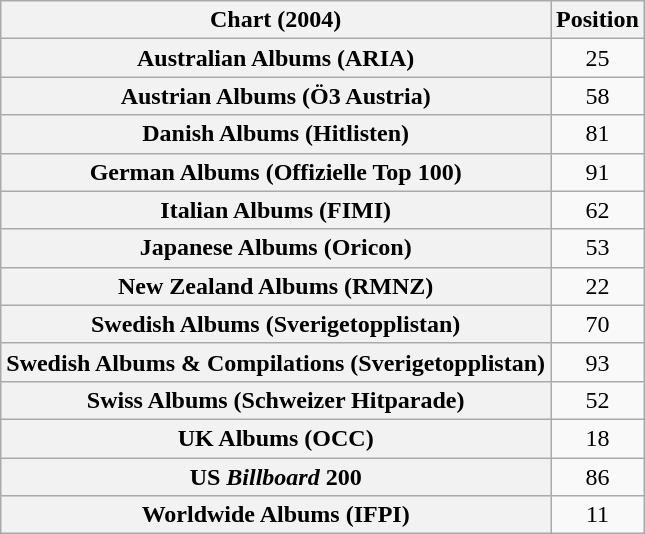<table class="wikitable sortable plainrowheaders" style="text-align:center">
<tr>
<th scope="col">Chart (2004)</th>
<th scope="col">Position</th>
</tr>
<tr>
<th scope="row">Australian Albums (ARIA)</th>
<td style="text-align:center;">25</td>
</tr>
<tr>
<th scope="row">Austrian Albums (Ö3 Austria)</th>
<td style="text-align:center;">58</td>
</tr>
<tr>
<th scope="row">Danish Albums (Hitlisten)</th>
<td style="text-align:center;">81</td>
</tr>
<tr>
<th scope="row">German Albums (Offizielle Top 100)</th>
<td style="text-align:center;">91</td>
</tr>
<tr>
<th scope="row">Italian Albums (FIMI)</th>
<td style="text-align:center;">62</td>
</tr>
<tr>
<th scope="row">Japanese Albums (Oricon)</th>
<td style="text-align:center;">53</td>
</tr>
<tr>
<th scope="row">New Zealand Albums (RMNZ)</th>
<td style="text-align:center;">22</td>
</tr>
<tr>
<th scope="row">Swedish Albums (Sverigetopplistan)</th>
<td style="text-align:center;">70</td>
</tr>
<tr>
<th scope="row">Swedish Albums & Compilations (Sverigetopplistan)</th>
<td style="text-align:center;">93</td>
</tr>
<tr>
<th scope="row">Swiss Albums (Schweizer Hitparade)</th>
<td style="text-align:center;">52</td>
</tr>
<tr>
<th scope="row">UK Albums (OCC)</th>
<td style="text-align:center;">18</td>
</tr>
<tr>
<th scope="row">US <em>Billboard</em> 200</th>
<td style="text-align:center;">86</td>
</tr>
<tr>
<th scope="row">Worldwide Albums (IFPI)</th>
<td style="text-align:center;">11</td>
</tr>
</table>
